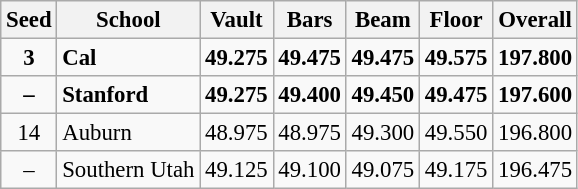<table class="wikitable" style="white-space:nowrap; font-size:95%; text-align:center">
<tr>
<th>Seed</th>
<th>School</th>
<th>Vault</th>
<th>Bars</th>
<th>Beam</th>
<th>Floor</th>
<th>Overall</th>
</tr>
<tr>
<td><strong>3</strong></td>
<td align=left><strong>Cal</strong></td>
<td><strong>49.275</strong></td>
<td><strong>49.475</strong></td>
<td><strong>49.475</strong></td>
<td><strong>49.575</strong></td>
<td><strong>197.800</strong></td>
</tr>
<tr>
<td><strong>–</strong></td>
<td align=left><strong>Stanford</strong></td>
<td><strong>49.275</strong></td>
<td><strong>49.400</strong></td>
<td><strong>49.450</strong></td>
<td><strong>49.475</strong></td>
<td><strong>197.600</strong></td>
</tr>
<tr>
<td>14</td>
<td align=left>Auburn</td>
<td>48.975</td>
<td>48.975</td>
<td>49.300</td>
<td>49.550</td>
<td>196.800</td>
</tr>
<tr>
<td>–</td>
<td align=left>Southern Utah</td>
<td>49.125</td>
<td>49.100</td>
<td>49.075</td>
<td>49.175</td>
<td>196.475</td>
</tr>
</table>
